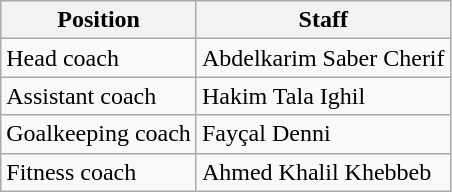<table class=wikitable>
<tr>
<th>Position</th>
<th>Staff</th>
</tr>
<tr>
<td>Head coach</td>
<td>Abdelkarim Saber Cherif</td>
</tr>
<tr>
<td>Assistant coach</td>
<td>Hakim Tala Ighil</td>
</tr>
<tr>
<td>Goalkeeping coach</td>
<td>Fayçal Denni</td>
</tr>
<tr>
<td>Fitness coach</td>
<td>Ahmed Khalil Khebbeb</td>
</tr>
</table>
